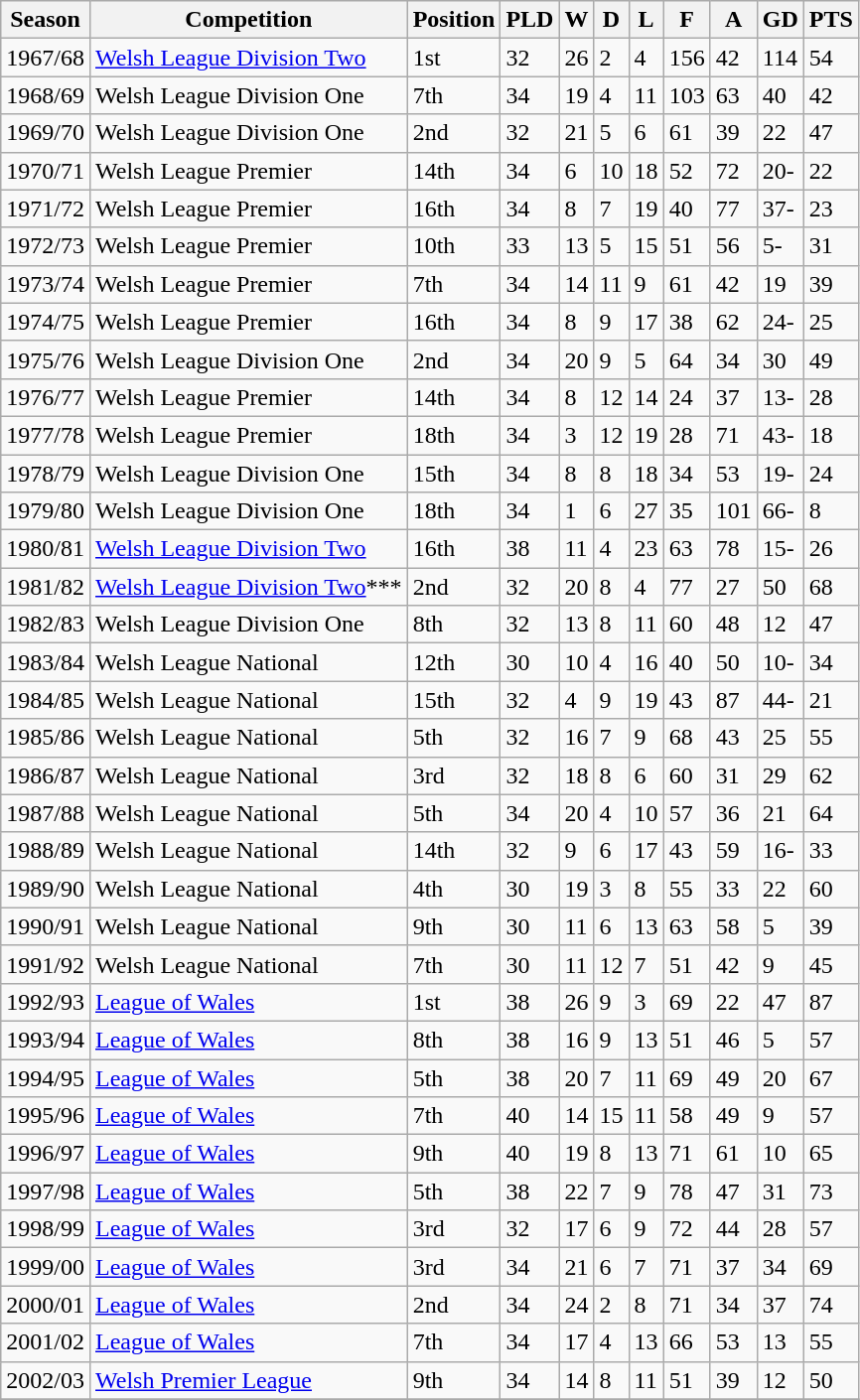<table class="wikitable">
<tr>
<th>Season</th>
<th>Competition</th>
<th>Position</th>
<th>PLD</th>
<th>W</th>
<th>D</th>
<th>L</th>
<th>F</th>
<th>A</th>
<th>GD</th>
<th>PTS</th>
</tr>
<tr>
<td>1967/68</td>
<td><a href='#'>Welsh League Division Two</a></td>
<td>1st</td>
<td>32</td>
<td>26</td>
<td>2</td>
<td>4</td>
<td>156</td>
<td>42</td>
<td>114</td>
<td>54</td>
</tr>
<tr>
<td>1968/69</td>
<td>Welsh League Division One</td>
<td>7th</td>
<td>34</td>
<td>19</td>
<td>4</td>
<td>11</td>
<td>103</td>
<td>63</td>
<td>40</td>
<td>42</td>
</tr>
<tr>
<td>1969/70</td>
<td>Welsh League Division One</td>
<td>2nd</td>
<td>32</td>
<td>21</td>
<td>5</td>
<td>6</td>
<td>61</td>
<td>39</td>
<td>22</td>
<td>47</td>
</tr>
<tr>
<td>1970/71</td>
<td>Welsh League Premier</td>
<td>14th</td>
<td>34</td>
<td>6</td>
<td>10</td>
<td>18</td>
<td>52</td>
<td>72</td>
<td>20-</td>
<td>22</td>
</tr>
<tr>
<td>1971/72</td>
<td>Welsh League Premier</td>
<td>16th</td>
<td>34</td>
<td>8</td>
<td>7</td>
<td>19</td>
<td>40</td>
<td>77</td>
<td>37-</td>
<td>23</td>
</tr>
<tr>
<td>1972/73</td>
<td>Welsh League Premier</td>
<td>10th</td>
<td>33</td>
<td>13</td>
<td>5</td>
<td>15</td>
<td>51</td>
<td>56</td>
<td>5-</td>
<td>31</td>
</tr>
<tr>
<td>1973/74</td>
<td>Welsh League Premier</td>
<td>7th</td>
<td>34</td>
<td>14</td>
<td>11</td>
<td>9</td>
<td>61</td>
<td>42</td>
<td>19</td>
<td>39</td>
</tr>
<tr>
<td>1974/75</td>
<td>Welsh League Premier</td>
<td>16th</td>
<td>34</td>
<td>8</td>
<td>9</td>
<td>17</td>
<td>38</td>
<td>62</td>
<td>24-</td>
<td>25</td>
</tr>
<tr>
<td>1975/76</td>
<td>Welsh League Division One</td>
<td>2nd</td>
<td>34</td>
<td>20</td>
<td>9</td>
<td>5</td>
<td>64</td>
<td>34</td>
<td>30</td>
<td>49</td>
</tr>
<tr>
<td>1976/77</td>
<td>Welsh League Premier</td>
<td>14th</td>
<td>34</td>
<td>8</td>
<td>12</td>
<td>14</td>
<td>24</td>
<td>37</td>
<td>13-</td>
<td>28</td>
</tr>
<tr>
<td>1977/78</td>
<td>Welsh League Premier</td>
<td>18th</td>
<td>34</td>
<td>3</td>
<td>12</td>
<td>19</td>
<td>28</td>
<td>71</td>
<td>43-</td>
<td>18</td>
</tr>
<tr>
<td>1978/79</td>
<td>Welsh League Division One</td>
<td>15th</td>
<td>34</td>
<td>8</td>
<td>8</td>
<td>18</td>
<td>34</td>
<td>53</td>
<td>19-</td>
<td>24</td>
</tr>
<tr>
<td>1979/80</td>
<td>Welsh League Division One</td>
<td>18th</td>
<td>34</td>
<td>1</td>
<td>6</td>
<td>27</td>
<td>35</td>
<td>101</td>
<td>66-</td>
<td>8</td>
</tr>
<tr>
<td>1980/81</td>
<td><a href='#'>Welsh League Division Two</a></td>
<td>16th</td>
<td>38</td>
<td>11</td>
<td>4</td>
<td>23</td>
<td>63</td>
<td>78</td>
<td>15-</td>
<td>26</td>
</tr>
<tr>
<td>1981/82</td>
<td><a href='#'>Welsh League Division Two</a>***</td>
<td>2nd</td>
<td>32</td>
<td>20</td>
<td>8</td>
<td>4</td>
<td>77</td>
<td>27</td>
<td>50</td>
<td>68</td>
</tr>
<tr>
<td>1982/83</td>
<td>Welsh League Division One</td>
<td>8th</td>
<td>32</td>
<td>13</td>
<td>8</td>
<td>11</td>
<td>60</td>
<td>48</td>
<td>12</td>
<td>47</td>
</tr>
<tr>
<td>1983/84</td>
<td>Welsh League National</td>
<td>12th</td>
<td>30</td>
<td>10</td>
<td>4</td>
<td>16</td>
<td>40</td>
<td>50</td>
<td>10-</td>
<td>34</td>
</tr>
<tr>
<td>1984/85</td>
<td>Welsh League National</td>
<td>15th</td>
<td>32</td>
<td>4</td>
<td>9</td>
<td>19</td>
<td>43</td>
<td>87</td>
<td>44-</td>
<td>21</td>
</tr>
<tr>
<td>1985/86</td>
<td>Welsh League National</td>
<td>5th</td>
<td>32</td>
<td>16</td>
<td>7</td>
<td>9</td>
<td>68</td>
<td>43</td>
<td>25</td>
<td>55</td>
</tr>
<tr>
<td>1986/87</td>
<td>Welsh League National</td>
<td>3rd</td>
<td>32</td>
<td>18</td>
<td>8</td>
<td>6</td>
<td>60</td>
<td>31</td>
<td>29</td>
<td>62</td>
</tr>
<tr>
<td>1987/88</td>
<td>Welsh League National</td>
<td>5th</td>
<td>34</td>
<td>20</td>
<td>4</td>
<td>10</td>
<td>57</td>
<td>36</td>
<td>21</td>
<td>64</td>
</tr>
<tr>
<td>1988/89</td>
<td>Welsh League National</td>
<td>14th</td>
<td>32</td>
<td>9</td>
<td>6</td>
<td>17</td>
<td>43</td>
<td>59</td>
<td>16-</td>
<td>33</td>
</tr>
<tr>
<td>1989/90</td>
<td>Welsh League National</td>
<td>4th</td>
<td>30</td>
<td>19</td>
<td>3</td>
<td>8</td>
<td>55</td>
<td>33</td>
<td>22</td>
<td>60</td>
</tr>
<tr>
<td>1990/91</td>
<td>Welsh League National</td>
<td>9th</td>
<td>30</td>
<td>11</td>
<td>6</td>
<td>13</td>
<td>63</td>
<td>58</td>
<td>5</td>
<td>39</td>
</tr>
<tr>
<td>1991/92</td>
<td>Welsh League National</td>
<td>7th</td>
<td>30</td>
<td>11</td>
<td>12</td>
<td>7</td>
<td>51</td>
<td>42</td>
<td>9</td>
<td>45</td>
</tr>
<tr>
<td>1992/93</td>
<td><a href='#'>League of Wales</a></td>
<td>1st</td>
<td>38</td>
<td>26</td>
<td>9</td>
<td>3</td>
<td>69</td>
<td>22</td>
<td>47</td>
<td>87</td>
</tr>
<tr>
<td>1993/94</td>
<td><a href='#'>League of Wales</a></td>
<td>8th</td>
<td>38</td>
<td>16</td>
<td>9</td>
<td>13</td>
<td>51</td>
<td>46</td>
<td>5</td>
<td>57</td>
</tr>
<tr>
<td>1994/95</td>
<td><a href='#'>League of Wales</a></td>
<td>5th</td>
<td>38</td>
<td>20</td>
<td>7</td>
<td>11</td>
<td>69</td>
<td>49</td>
<td>20</td>
<td>67</td>
</tr>
<tr>
<td>1995/96</td>
<td><a href='#'>League of Wales</a></td>
<td>7th</td>
<td>40</td>
<td>14</td>
<td>15</td>
<td>11</td>
<td>58</td>
<td>49</td>
<td>9</td>
<td>57</td>
</tr>
<tr>
<td>1996/97</td>
<td><a href='#'>League of Wales</a></td>
<td>9th</td>
<td>40</td>
<td>19</td>
<td>8</td>
<td>13</td>
<td>71</td>
<td>61</td>
<td>10</td>
<td>65</td>
</tr>
<tr>
<td>1997/98</td>
<td><a href='#'>League of Wales</a></td>
<td>5th</td>
<td>38</td>
<td>22</td>
<td>7</td>
<td>9</td>
<td>78</td>
<td>47</td>
<td>31</td>
<td>73</td>
</tr>
<tr>
<td>1998/99</td>
<td><a href='#'>League of Wales</a></td>
<td>3rd</td>
<td>32</td>
<td>17</td>
<td>6</td>
<td>9</td>
<td>72</td>
<td>44</td>
<td>28</td>
<td>57</td>
</tr>
<tr>
<td>1999/00</td>
<td><a href='#'>League of Wales</a></td>
<td>3rd</td>
<td>34</td>
<td>21</td>
<td>6</td>
<td>7</td>
<td>71</td>
<td>37</td>
<td>34</td>
<td>69</td>
</tr>
<tr>
<td>2000/01</td>
<td><a href='#'>League of Wales</a></td>
<td>2nd</td>
<td>34</td>
<td>24</td>
<td>2</td>
<td>8</td>
<td>71</td>
<td>34</td>
<td>37</td>
<td>74</td>
</tr>
<tr>
<td>2001/02</td>
<td><a href='#'>League of Wales</a></td>
<td>7th</td>
<td>34</td>
<td>17</td>
<td>4</td>
<td>13</td>
<td>66</td>
<td>53</td>
<td>13</td>
<td>55</td>
</tr>
<tr>
<td>2002/03</td>
<td><a href='#'>Welsh Premier League</a></td>
<td>9th</td>
<td>34</td>
<td>14</td>
<td>8</td>
<td>11</td>
<td>51</td>
<td>39</td>
<td>12</td>
<td>50</td>
</tr>
<tr>
</tr>
</table>
